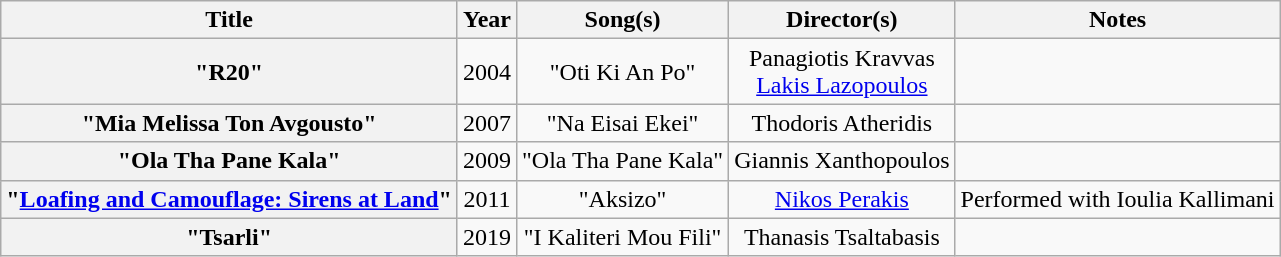<table class="wikitable plainrowheaders" style="text-align:center;">
<tr>
<th scope="col">Title</th>
<th scope="col">Year</th>
<th scope="col">Song(s)</th>
<th scope="col">Director(s)</th>
<th scope="col">Notes</th>
</tr>
<tr>
<th scope="row">"R20"</th>
<td>2004</td>
<td>"Oti Ki An Po"</td>
<td>Panagiotis Kravvas <br> <a href='#'>Lakis Lazopoulos</a></td>
<td></td>
</tr>
<tr>
<th scope="row">"Mia Melissa Ton Avgousto"</th>
<td>2007</td>
<td>"Na Eisai Ekei"</td>
<td>Thodoris Atheridis</td>
<td></td>
</tr>
<tr>
<th scope="row">"Ola Tha Pane Kala"</th>
<td>2009</td>
<td>"Ola Tha Pane Kala"</td>
<td>Giannis Xanthopoulos</td>
<td></td>
</tr>
<tr>
<th scope="row">"<a href='#'>Loafing and Camouflage: Sirens at Land</a>"</th>
<td>2011</td>
<td>"Aksizo"</td>
<td><a href='#'>Nikos Perakis</a></td>
<td>Performed with Ioulia Kallimani</td>
</tr>
<tr>
<th scope="row">"Tsarli"</th>
<td>2019</td>
<td>"I Kaliteri Mou Fili"</td>
<td>Thanasis Tsaltabasis</td>
<td></td>
</tr>
</table>
